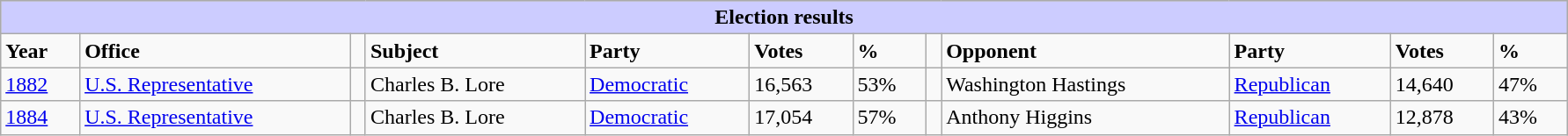<table class=wikitable style="width: 94%" style="text-align: center;" align="center">
<tr bgcolor=#cccccc>
<th colspan=12 style="background: #ccccff;">Election results</th>
</tr>
<tr>
<td><strong>Year</strong></td>
<td><strong>Office</strong></td>
<td></td>
<td><strong>Subject</strong></td>
<td><strong>Party</strong></td>
<td><strong>Votes</strong></td>
<td><strong>%</strong></td>
<td></td>
<td><strong>Opponent</strong></td>
<td><strong>Party</strong></td>
<td><strong>Votes</strong></td>
<td><strong>%</strong></td>
</tr>
<tr>
<td><a href='#'>1882</a></td>
<td><a href='#'>U.S. Representative</a></td>
<td></td>
<td>Charles B. Lore</td>
<td><a href='#'>Democratic</a></td>
<td>16,563</td>
<td>53%</td>
<td></td>
<td>Washington Hastings</td>
<td><a href='#'>Republican</a></td>
<td>14,640</td>
<td>47%</td>
</tr>
<tr>
<td><a href='#'>1884</a></td>
<td><a href='#'>U.S. Representative</a></td>
<td></td>
<td>Charles B. Lore</td>
<td><a href='#'>Democratic</a></td>
<td>17,054</td>
<td>57%</td>
<td></td>
<td>Anthony Higgins</td>
<td><a href='#'>Republican</a></td>
<td>12,878</td>
<td>43%</td>
</tr>
</table>
